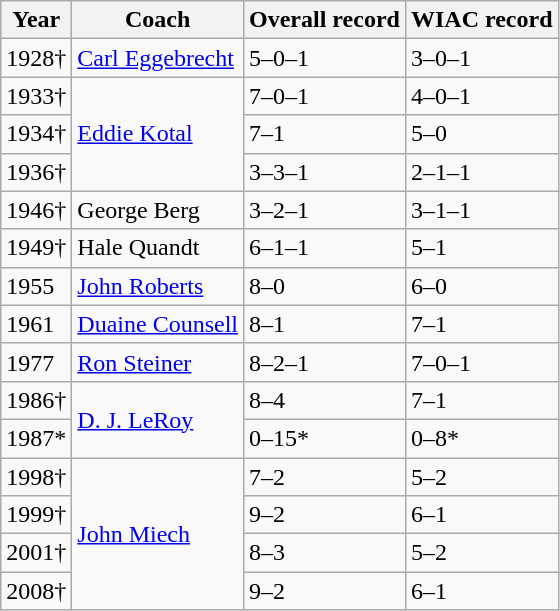<table class="wikitable">
<tr>
<th>Year</th>
<th>Coach</th>
<th>Overall record</th>
<th>WIAC record</th>
</tr>
<tr>
<td>1928†</td>
<td><a href='#'>Carl Eggebrecht</a></td>
<td>5–0–1</td>
<td>3–0–1</td>
</tr>
<tr>
<td>1933†</td>
<td rowspan="3"><a href='#'>Eddie Kotal</a></td>
<td>7–0–1</td>
<td>4–0–1</td>
</tr>
<tr>
<td>1934†</td>
<td>7–1</td>
<td>5–0</td>
</tr>
<tr>
<td>1936†</td>
<td>3–3–1</td>
<td>2–1–1</td>
</tr>
<tr>
<td>1946†</td>
<td>George Berg</td>
<td>3–2–1</td>
<td>3–1–1</td>
</tr>
<tr>
<td>1949†</td>
<td>Hale Quandt</td>
<td>6–1–1</td>
<td>5–1</td>
</tr>
<tr>
<td>1955</td>
<td><a href='#'>John Roberts</a></td>
<td>8–0</td>
<td>6–0</td>
</tr>
<tr>
<td>1961</td>
<td><a href='#'>Duaine Counsell</a></td>
<td>8–1</td>
<td>7–1</td>
</tr>
<tr>
<td>1977</td>
<td><a href='#'>Ron Steiner</a></td>
<td>8–2–1</td>
<td>7–0–1</td>
</tr>
<tr>
<td>1986†</td>
<td rowspan="2"><a href='#'>D. J. LeRoy</a></td>
<td>8–4</td>
<td>7–1</td>
</tr>
<tr>
<td>1987*</td>
<td>0–15*</td>
<td>0–8*</td>
</tr>
<tr>
<td>1998†</td>
<td rowspan="4"><a href='#'>John Miech</a></td>
<td>7–2</td>
<td>5–2</td>
</tr>
<tr>
<td>1999†</td>
<td>9–2</td>
<td>6–1</td>
</tr>
<tr>
<td>2001†</td>
<td>8–3</td>
<td>5–2</td>
</tr>
<tr>
<td>2008†</td>
<td>9–2</td>
<td>6–1</td>
</tr>
</table>
